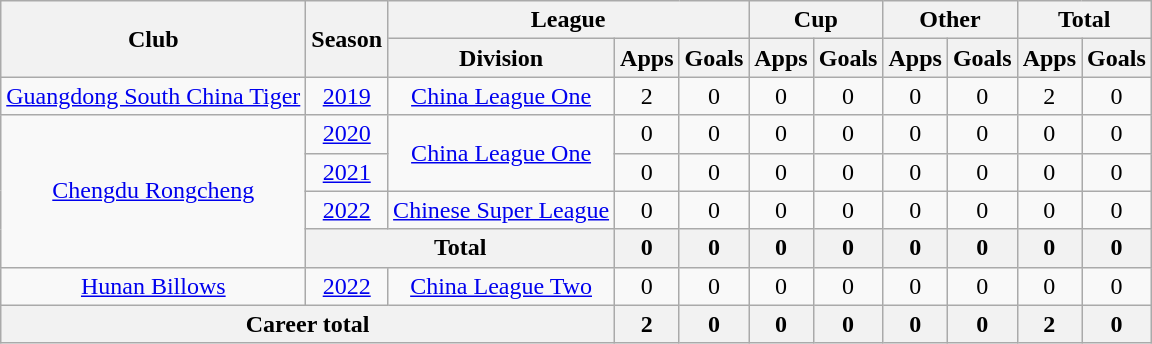<table class="wikitable" style="text-align: center;">
<tr>
<th rowspan=2>Club</th>
<th rowspan=2>Season</th>
<th colspan=3>League</th>
<th colspan=2>Cup</th>
<th colspan=2>Other</th>
<th colspan=2>Total</th>
</tr>
<tr>
<th>Division</th>
<th>Apps</th>
<th>Goals</th>
<th>Apps</th>
<th>Goals</th>
<th>Apps</th>
<th>Goals</th>
<th>Apps</th>
<th>Goals</th>
</tr>
<tr>
<td><a href='#'>Guangdong South China Tiger</a></td>
<td><a href='#'>2019</a></td>
<td><a href='#'>China League One</a></td>
<td>2</td>
<td>0</td>
<td>0</td>
<td>0</td>
<td>0</td>
<td>0</td>
<td>2</td>
<td>0</td>
</tr>
<tr>
<td rowspan=4><a href='#'>Chengdu Rongcheng</a></td>
<td><a href='#'>2020</a></td>
<td rowspan=2><a href='#'>China League One</a></td>
<td>0</td>
<td>0</td>
<td>0</td>
<td>0</td>
<td>0</td>
<td>0</td>
<td>0</td>
<td>0</td>
</tr>
<tr>
<td><a href='#'>2021</a></td>
<td>0</td>
<td>0</td>
<td>0</td>
<td>0</td>
<td>0</td>
<td>0</td>
<td>0</td>
<td>0</td>
</tr>
<tr>
<td><a href='#'>2022</a></td>
<td><a href='#'>Chinese Super League</a></td>
<td>0</td>
<td>0</td>
<td>0</td>
<td>0</td>
<td>0</td>
<td>0</td>
<td>0</td>
<td>0</td>
</tr>
<tr>
<th colspan=2>Total</th>
<th>0</th>
<th>0</th>
<th>0</th>
<th>0</th>
<th>0</th>
<th>0</th>
<th>0</th>
<th>0</th>
</tr>
<tr>
<td><a href='#'>Hunan Billows</a></td>
<td><a href='#'>2022</a></td>
<td><a href='#'>China League Two</a></td>
<td>0</td>
<td>0</td>
<td>0</td>
<td>0</td>
<td>0</td>
<td>0</td>
<td>0</td>
<td>0</td>
</tr>
<tr>
<th colspan=3>Career total</th>
<th>2</th>
<th>0</th>
<th>0</th>
<th>0</th>
<th>0</th>
<th>0</th>
<th>2</th>
<th>0</th>
</tr>
</table>
